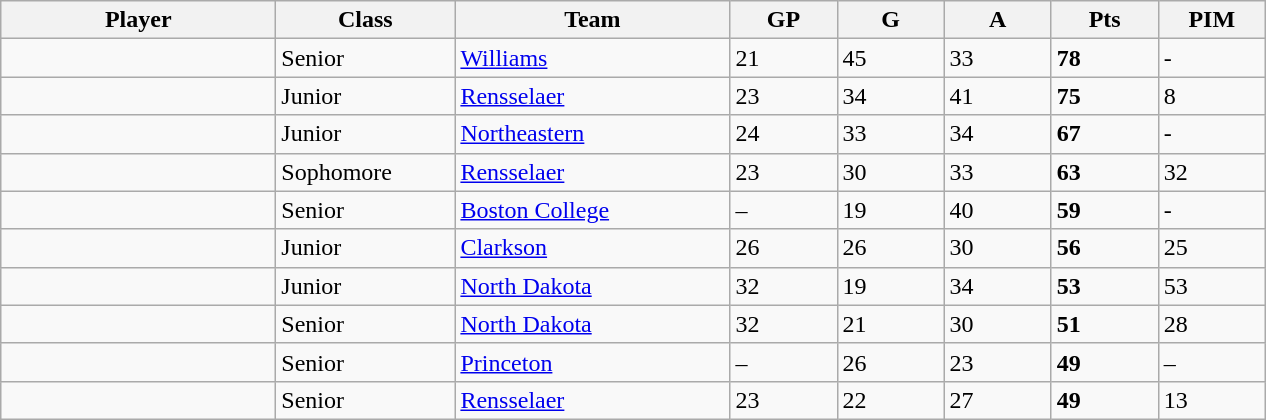<table class="wikitable sortable">
<tr>
<th style="width: 11em;">Player</th>
<th style="width: 7em;">Class</th>
<th style="width: 11em;">Team</th>
<th style="width: 4em;">GP</th>
<th style="width: 4em;">G</th>
<th style="width: 4em;">A</th>
<th style="width: 4em;">Pts</th>
<th style="width: 4em;">PIM</th>
</tr>
<tr>
<td></td>
<td>Senior</td>
<td><a href='#'>Williams</a></td>
<td>21</td>
<td>45</td>
<td>33</td>
<td><strong>78</strong></td>
<td>-</td>
</tr>
<tr>
<td></td>
<td>Junior</td>
<td><a href='#'>Rensselaer</a></td>
<td>23</td>
<td>34</td>
<td>41</td>
<td><strong>75</strong></td>
<td>8</td>
</tr>
<tr>
<td></td>
<td>Junior</td>
<td><a href='#'>Northeastern</a></td>
<td>24</td>
<td>33</td>
<td>34</td>
<td><strong>67</strong></td>
<td>-</td>
</tr>
<tr>
<td></td>
<td>Sophomore</td>
<td><a href='#'>Rensselaer</a></td>
<td>23</td>
<td>30</td>
<td>33</td>
<td><strong>63</strong></td>
<td>32</td>
</tr>
<tr>
<td></td>
<td>Senior</td>
<td><a href='#'>Boston College</a></td>
<td>–</td>
<td>19</td>
<td>40</td>
<td><strong>59</strong></td>
<td>-</td>
</tr>
<tr>
<td></td>
<td>Junior</td>
<td><a href='#'>Clarkson</a></td>
<td>26</td>
<td>26</td>
<td>30</td>
<td><strong>56</strong></td>
<td>25</td>
</tr>
<tr>
<td></td>
<td>Junior</td>
<td><a href='#'>North Dakota</a></td>
<td>32</td>
<td>19</td>
<td>34</td>
<td><strong>53</strong></td>
<td>53</td>
</tr>
<tr>
<td></td>
<td>Senior</td>
<td><a href='#'>North Dakota</a></td>
<td>32</td>
<td>21</td>
<td>30</td>
<td><strong>51</strong></td>
<td>28</td>
</tr>
<tr>
<td></td>
<td>Senior</td>
<td><a href='#'>Princeton</a></td>
<td>–</td>
<td>26</td>
<td>23</td>
<td><strong>49</strong></td>
<td>–</td>
</tr>
<tr>
<td></td>
<td>Senior</td>
<td><a href='#'>Rensselaer</a></td>
<td>23</td>
<td>22</td>
<td>27</td>
<td><strong>49</strong></td>
<td>13</td>
</tr>
</table>
